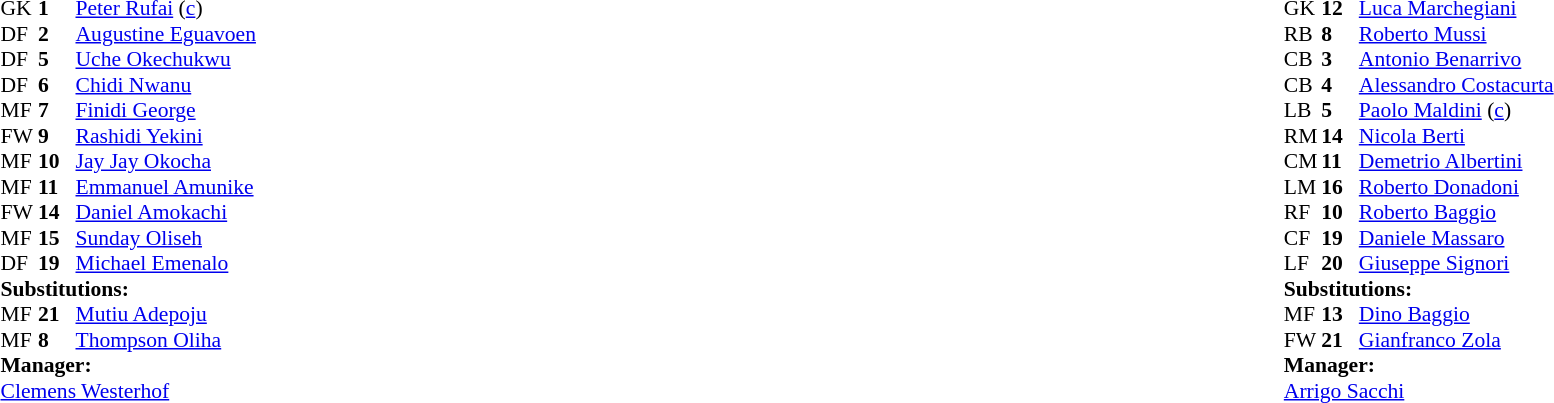<table width="100%">
<tr>
<td valign="top" width="50%"><br><table style="font-size: 90%" cellspacing="0" cellpadding="0">
<tr>
<th width="25"></th>
<th width="25"></th>
</tr>
<tr>
<td>GK</td>
<td><strong>1</strong></td>
<td><a href='#'>Peter Rufai</a> (<a href='#'>c</a>)</td>
</tr>
<tr>
<td>DF</td>
<td><strong>2</strong></td>
<td><a href='#'>Augustine Eguavoen</a></td>
</tr>
<tr>
<td>DF</td>
<td><strong>5</strong></td>
<td><a href='#'>Uche Okechukwu</a></td>
</tr>
<tr>
<td>DF</td>
<td><strong>6</strong></td>
<td><a href='#'>Chidi Nwanu</a></td>
<td></td>
</tr>
<tr>
<td>MF</td>
<td><strong>7</strong></td>
<td><a href='#'>Finidi George</a></td>
</tr>
<tr>
<td>FW</td>
<td><strong>9</strong></td>
<td><a href='#'>Rashidi Yekini</a></td>
</tr>
<tr>
<td>MF</td>
<td><strong>10</strong></td>
<td><a href='#'>Jay Jay Okocha</a></td>
</tr>
<tr>
<td>MF</td>
<td><strong>11</strong></td>
<td><a href='#'>Emmanuel Amunike</a></td>
<td></td>
<td></td>
</tr>
<tr>
<td>FW</td>
<td><strong>14</strong></td>
<td><a href='#'>Daniel Amokachi</a></td>
<td></td>
<td></td>
</tr>
<tr>
<td>MF</td>
<td><strong>15</strong></td>
<td><a href='#'>Sunday Oliseh</a></td>
<td></td>
</tr>
<tr>
<td>DF</td>
<td><strong>19</strong></td>
<td><a href='#'>Michael Emenalo</a></td>
<td></td>
</tr>
<tr>
<td colspan=3><strong>Substitutions:</strong></td>
</tr>
<tr>
<td>MF</td>
<td><strong>21</strong></td>
<td><a href='#'>Mutiu Adepoju</a></td>
<td></td>
<td></td>
</tr>
<tr>
<td>MF</td>
<td><strong>8</strong></td>
<td><a href='#'>Thompson Oliha</a></td>
<td></td>
<td></td>
</tr>
<tr>
<td colspan=3><strong>Manager:</strong></td>
</tr>
<tr>
<td colspan="4"> <a href='#'>Clemens Westerhof</a></td>
</tr>
</table>
</td>
<td valign="top"></td>
<td valign="top" width="50%"><br><table style="font-size: 90%" cellspacing="0" cellpadding="0" align=center>
<tr>
<th width="25"></th>
<th width="25"></th>
</tr>
<tr>
<td>GK</td>
<td><strong>12</strong></td>
<td><a href='#'>Luca Marchegiani</a></td>
</tr>
<tr>
<td>RB</td>
<td><strong>8</strong></td>
<td><a href='#'>Roberto Mussi</a></td>
</tr>
<tr>
<td>CB</td>
<td><strong>3</strong></td>
<td><a href='#'>Antonio Benarrivo</a></td>
</tr>
<tr>
<td>CB</td>
<td><strong>4</strong></td>
<td><a href='#'>Alessandro Costacurta</a></td>
<td></td>
</tr>
<tr>
<td>LB</td>
<td><strong>5</strong></td>
<td><a href='#'>Paolo Maldini</a> (<a href='#'>c</a>)</td>
<td></td>
</tr>
<tr>
<td>RM</td>
<td><strong>14</strong></td>
<td><a href='#'>Nicola Berti</a></td>
<td></td>
<td></td>
</tr>
<tr>
<td>CM</td>
<td><strong>11</strong></td>
<td><a href='#'>Demetrio Albertini</a></td>
</tr>
<tr>
<td>LM</td>
<td><strong>16</strong></td>
<td><a href='#'>Roberto Donadoni</a></td>
</tr>
<tr>
<td>RF</td>
<td><strong>10</strong></td>
<td><a href='#'>Roberto Baggio</a></td>
</tr>
<tr>
<td>CF</td>
<td><strong>19</strong></td>
<td><a href='#'>Daniele Massaro</a></td>
<td></td>
</tr>
<tr>
<td>LF</td>
<td><strong>20</strong></td>
<td><a href='#'>Giuseppe Signori</a></td>
<td></td>
<td></td>
</tr>
<tr>
<td colspan=3><strong>Substitutions:</strong></td>
</tr>
<tr>
<td>MF</td>
<td><strong>13</strong></td>
<td><a href='#'>Dino Baggio</a></td>
<td></td>
<td></td>
</tr>
<tr>
<td>FW</td>
<td><strong>21</strong></td>
<td><a href='#'>Gianfranco Zola</a></td>
<td></td>
<td></td>
</tr>
<tr>
<td colspan=3><strong>Manager:</strong></td>
</tr>
<tr>
<td colspan="4"><a href='#'>Arrigo Sacchi</a></td>
</tr>
</table>
</td>
</tr>
</table>
